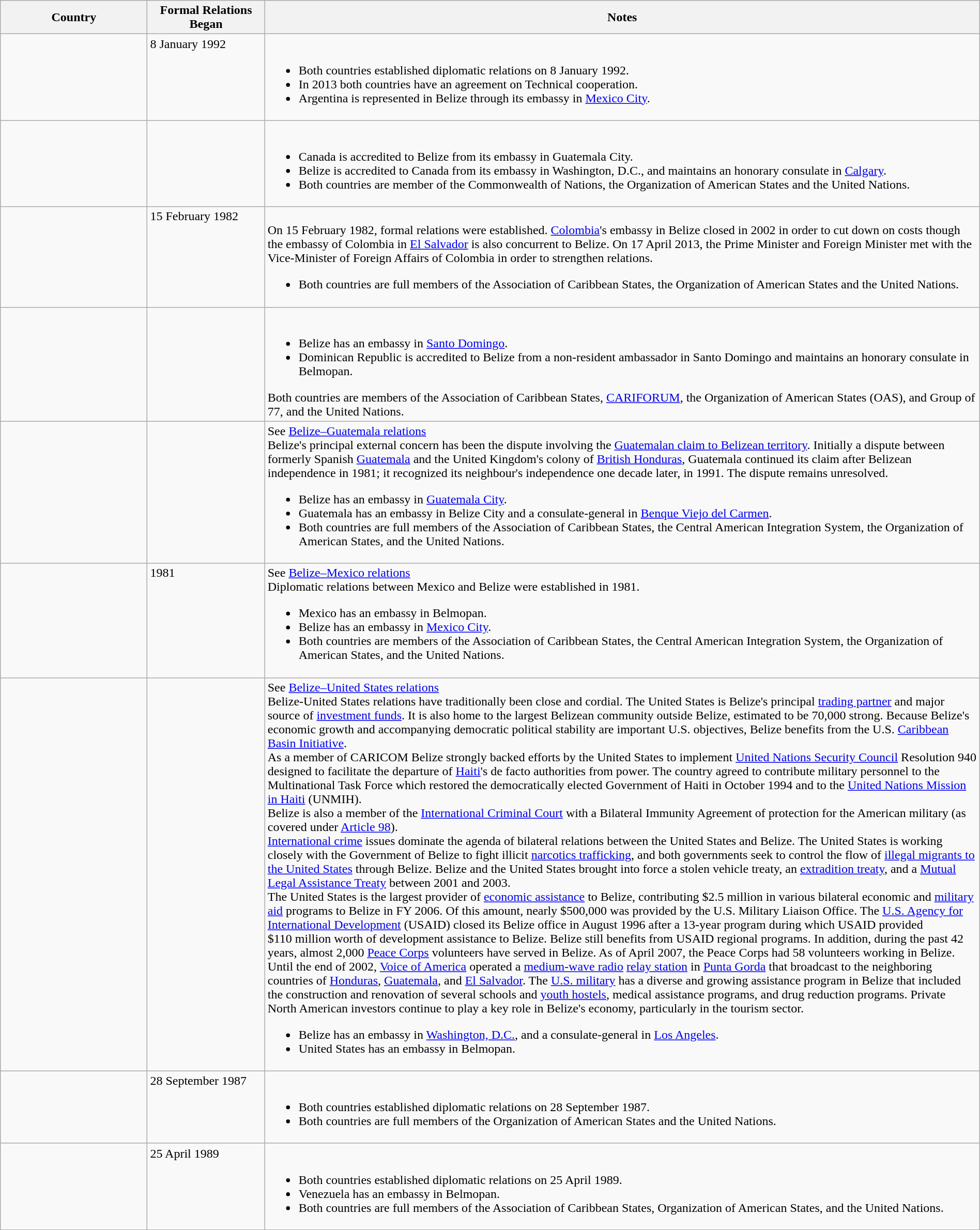<table class="wikitable sortable" style="width:100%; margin:auto;">
<tr>
<th style="width:15%;">Country</th>
<th style="width:12%;">Formal Relations Began</th>
<th>Notes</th>
</tr>
<tr valign="top">
<td></td>
<td>8 January 1992</td>
<td><br><ul><li>Both countries established diplomatic relations on 8 January 1992.</li><li>In 2013 both countries have an agreement on Technical cooperation.</li><li>Argentina is represented in Belize through its embassy in <a href='#'>Mexico City</a>.</li></ul></td>
</tr>
<tr valign="top">
<td></td>
<td></td>
<td><br><ul><li>Canada is accredited to Belize from its embassy in Guatemala City.</li><li>Belize is accredited to Canada from its embassy in Washington, D.C., and maintains an honorary consulate in <a href='#'>Calgary</a>.</li><li>Both countries are member of the Commonwealth of Nations, the Organization of American States and the United Nations.</li></ul></td>
</tr>
<tr valign="top">
<td></td>
<td>15 February 1982</td>
<td><br>On 15 February 1982, formal relations were established. <a href='#'>Colombia</a>'s embassy in Belize closed in 2002 in order to cut down on costs though the embassy of Colombia in <a href='#'>El Salvador</a> is also concurrent to Belize. On 17 April 2013, the Prime Minister and Foreign Minister met with the Vice-Minister of Foreign Affairs of Colombia in order to strengthen relations.<ul><li>Both countries are full members of the Association of Caribbean States, the Organization of American States and the United Nations.</li></ul></td>
</tr>
<tr valign="top">
<td></td>
<td></td>
<td><br><ul><li>Belize has an embassy in <a href='#'>Santo Domingo</a>.</li><li>Dominican Republic is accredited to Belize from a non-resident ambassador in Santo Domingo and maintains an honorary consulate in Belmopan.</li></ul>Both countries are members of the Association of Caribbean States, <a href='#'>CARIFORUM</a>, the Organization of American States (OAS), and Group of 77, and the United Nations.</td>
</tr>
<tr valign="top">
<td></td>
<td></td>
<td>See <a href='#'>Belize–Guatemala relations</a><br>Belize's principal external concern has been the dispute involving the <a href='#'>Guatemalan claim to Belizean territory</a>. Initially a dispute between formerly Spanish <a href='#'>Guatemala</a> and the United Kingdom's colony of <a href='#'>British Honduras</a>, Guatemala continued its claim after Belizean independence in 1981; it recognized its neighbour's independence one decade later, in 1991. The dispute remains unresolved.<ul><li>Belize has an embassy in <a href='#'>Guatemala City</a>.</li><li>Guatemala has an embassy in Belize City and a consulate-general in <a href='#'>Benque Viejo del Carmen</a>.</li><li>Both countries are full members of the Association of Caribbean States, the Central American Integration System, the Organization of American States, and the United Nations.</li></ul></td>
</tr>
<tr valign="top">
<td></td>
<td>1981</td>
<td>See <a href='#'>Belize–Mexico relations</a><br>Diplomatic relations between Mexico and Belize were established in 1981.<ul><li>Mexico has an embassy in Belmopan.</li><li>Belize has an embassy in <a href='#'>Mexico City</a>.</li><li>Both countries are members of the Association of Caribbean States, the Central American Integration System, the Organization of American States, and the United Nations.</li></ul></td>
</tr>
<tr valign="top">
<td></td>
<td></td>
<td>See <a href='#'>Belize–United States relations</a><br>Belize-United States relations have traditionally been close and cordial. The United States is Belize's principal <a href='#'>trading partner</a> and major source of <a href='#'>investment funds</a>.  It is also home to the largest Belizean community outside Belize, estimated to be 70,000 strong.  Because Belize's economic growth and accompanying democratic political stability are important U.S. objectives, Belize benefits from the U.S. <a href='#'>Caribbean Basin Initiative</a>.<br>As a member of CARICOM Belize strongly backed efforts by the United States to implement <a href='#'>United Nations Security Council</a> Resolution 940 designed to facilitate the departure of <a href='#'>Haiti</a>'s de facto authorities from power. The country agreed to contribute military personnel to the Multinational Task Force which restored the democratically elected Government of Haiti in October 1994 and to the <a href='#'>United Nations Mission in Haiti</a> (UNMIH).<br>Belize is also a member of the <a href='#'>International Criminal Court</a> with a Bilateral Immunity Agreement of protection for the American military (as covered under <a href='#'>Article 98</a>).<br><a href='#'>International crime</a> issues dominate the agenda of bilateral relations between the United States and Belize.  The United States is working closely with the Government of Belize to fight illicit <a href='#'>narcotics trafficking</a>, and both governments seek to control the flow of <a href='#'>illegal migrants to the United States</a> through Belize. Belize and the United States brought into force a stolen vehicle treaty, an <a href='#'>extradition treaty</a>, and a <a href='#'>Mutual Legal Assistance Treaty</a> between 2001 and 2003.<br>The United States is the largest provider of <a href='#'>economic assistance</a> to Belize, contributing $2.5 million in various bilateral economic and <a href='#'>military aid</a> programs to Belize in FY 2006. Of this amount, nearly $500,000 was provided by the U.S. Military Liaison Office. The <a href='#'>U.S. Agency for International Development</a> (USAID) closed its Belize office in August 1996 after a 13-year program during which USAID provided $110 million worth of development assistance to Belize. Belize still benefits from USAID regional programs. In addition, during the past 42 years, almost 2,000 <a href='#'>Peace Corps</a> volunteers have served in Belize. As of April 2007, the Peace Corps had 58 volunteers working in Belize.<br>Until the end of 2002, <a href='#'>Voice of America</a> operated a <a href='#'>medium-wave radio</a> <a href='#'>relay station</a> in <a href='#'>Punta Gorda</a> that broadcast to the neighboring countries of <a href='#'>Honduras</a>, <a href='#'>Guatemala</a>, and <a href='#'>El Salvador</a>.  The <a href='#'>U.S. military</a> has a diverse and growing assistance program in Belize that included the construction and renovation of several schools and <a href='#'>youth hostels</a>, medical assistance programs, and drug reduction programs. Private North American investors continue to play a key role in Belize's economy, particularly in the tourism sector.<ul><li>Belize has an embassy in <a href='#'>Washington, D.C.</a>, and a consulate-general in <a href='#'>Los Angeles</a>.</li><li>United States has an embassy in Belmopan.</li></ul></td>
</tr>
<tr valign="top">
<td></td>
<td>28 September 1987</td>
<td><br><ul><li>Both countries established diplomatic relations on 28 September 1987.</li><li>Both countries are full members of the Organization of American States and the United Nations.</li></ul></td>
</tr>
<tr valign="top">
<td></td>
<td>25 April 1989</td>
<td><br><ul><li>Both countries established diplomatic relations on 25 April 1989.</li><li>Venezuela has an embassy in Belmopan.</li><li>Both countries are full members of the Association of Caribbean States, Organization of American States, and the United Nations.</li></ul></td>
</tr>
</table>
